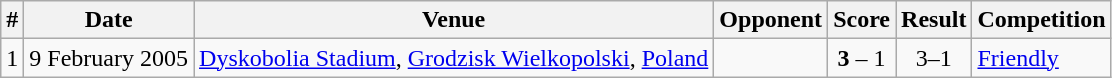<table class="wikitable" border="1">
<tr>
<th>#</th>
<th>Date</th>
<th>Venue</th>
<th>Opponent</th>
<th>Score</th>
<th>Result</th>
<th>Competition</th>
</tr>
<tr>
<td>1</td>
<td>9 February 2005</td>
<td><a href='#'>Dyskobolia Stadium</a>, <a href='#'>Grodzisk Wielkopolski</a>, <a href='#'>Poland</a></td>
<td></td>
<td align=center><strong>3</strong> – 1</td>
<td align=center>3–1</td>
<td><a href='#'>Friendly</a></td>
</tr>
</table>
